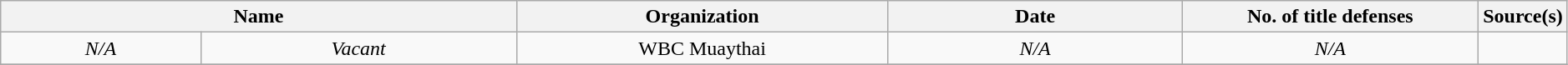<table class="wikitable" style="width:99%; text-align:center;">
<tr>
<th colspan="2" style="width:35%;">Name</th>
<th style="width:25%;">Organization</th>
<th width=20%>Date</th>
<th width=20%>No. of title defenses</th>
<th>Source(s)</th>
</tr>
<tr>
<td><em>N/A</em></td>
<td><em>Vacant</em></td>
<td>WBC Muaythai</td>
<td><em>N/A</em></td>
<td><em>N/A</em></td>
<td></td>
</tr>
<tr>
</tr>
</table>
